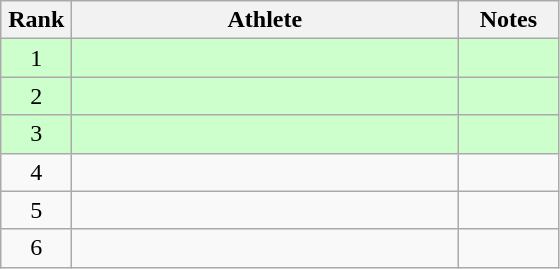<table class=wikitable style="text-align:center">
<tr>
<th width=40>Rank</th>
<th width=250>Athlete</th>
<th width=60>Notes</th>
</tr>
<tr bgcolor="ccffcc">
<td>1</td>
<td align=left></td>
<td></td>
</tr>
<tr bgcolor="ccffcc">
<td>2</td>
<td align=left></td>
<td></td>
</tr>
<tr bgcolor="ccffcc">
<td>3</td>
<td align=left></td>
<td></td>
</tr>
<tr>
<td>4</td>
<td align=left></td>
<td></td>
</tr>
<tr>
<td>5</td>
<td align=left></td>
<td></td>
</tr>
<tr>
<td>6</td>
<td align=left></td>
<td></td>
</tr>
</table>
